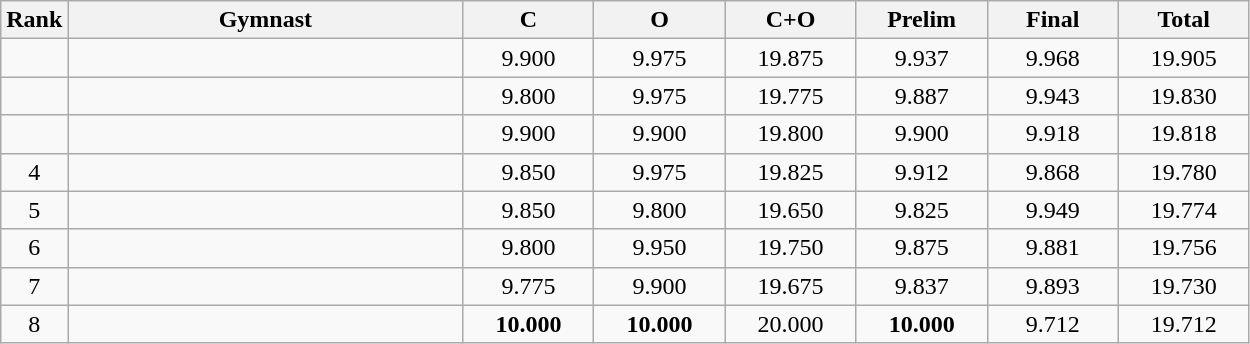<table class="wikitable" style="text-align:center">
<tr>
<th>Rank</th>
<th style="width:16em">Gymnast</th>
<th style="width:5em">C</th>
<th style="width:5em">O</th>
<th style="width:5em">C+O</th>
<th style="width:5em">Prelim</th>
<th style="width:5em">Final</th>
<th style="width:5em">Total</th>
</tr>
<tr>
<td></td>
<td align=left></td>
<td>9.900</td>
<td>9.975</td>
<td>19.875</td>
<td>9.937</td>
<td>9.968</td>
<td>19.905</td>
</tr>
<tr>
<td></td>
<td align=left></td>
<td>9.800</td>
<td>9.975</td>
<td>19.775</td>
<td>9.887</td>
<td>9.943</td>
<td>19.830</td>
</tr>
<tr>
<td></td>
<td align=left></td>
<td>9.900</td>
<td>9.900</td>
<td>19.800</td>
<td>9.900</td>
<td>9.918</td>
<td>19.818</td>
</tr>
<tr>
<td>4</td>
<td align=left></td>
<td>9.850</td>
<td>9.975</td>
<td>19.825</td>
<td>9.912</td>
<td>9.868</td>
<td>19.780</td>
</tr>
<tr>
<td>5</td>
<td align=left></td>
<td>9.850</td>
<td>9.800</td>
<td>19.650</td>
<td>9.825</td>
<td>9.949</td>
<td>19.774</td>
</tr>
<tr>
<td>6</td>
<td align=left></td>
<td>9.800</td>
<td>9.950</td>
<td>19.750</td>
<td>9.875</td>
<td>9.881</td>
<td>19.756</td>
</tr>
<tr>
<td>7</td>
<td align=left></td>
<td>9.775</td>
<td>9.900</td>
<td>19.675</td>
<td>9.837</td>
<td>9.893</td>
<td>19.730</td>
</tr>
<tr>
<td>8</td>
<td align=left></td>
<td><strong>10.000</strong></td>
<td><strong>10.000</strong></td>
<td>20.000</td>
<td><strong>10.000</strong></td>
<td>9.712</td>
<td>19.712</td>
</tr>
</table>
